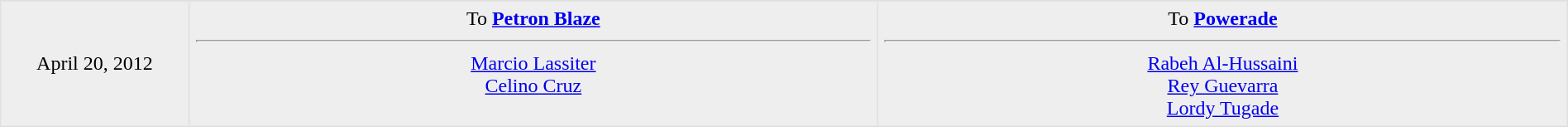<table border=1 style="border-collapse:collapse; text-align: center; width: 100%" bordercolor="#DFDFDF"  cellpadding="5">
<tr>
</tr>
<tr bgcolor="eeeeee">
<td style="width:12%">April 20, 2012</td>
<td style="width:44%" valign="top">To <strong><a href='#'>Petron Blaze</a></strong><hr><a href='#'>Marcio Lassiter</a><br><a href='#'>Celino Cruz</a></td>
<td style="width:44%" valign="top">To <strong><a href='#'>Powerade</a></strong><hr><a href='#'>Rabeh Al-Hussaini</a><br><a href='#'>Rey Guevarra</a><br><a href='#'>Lordy Tugade</a></td>
</tr>
</table>
